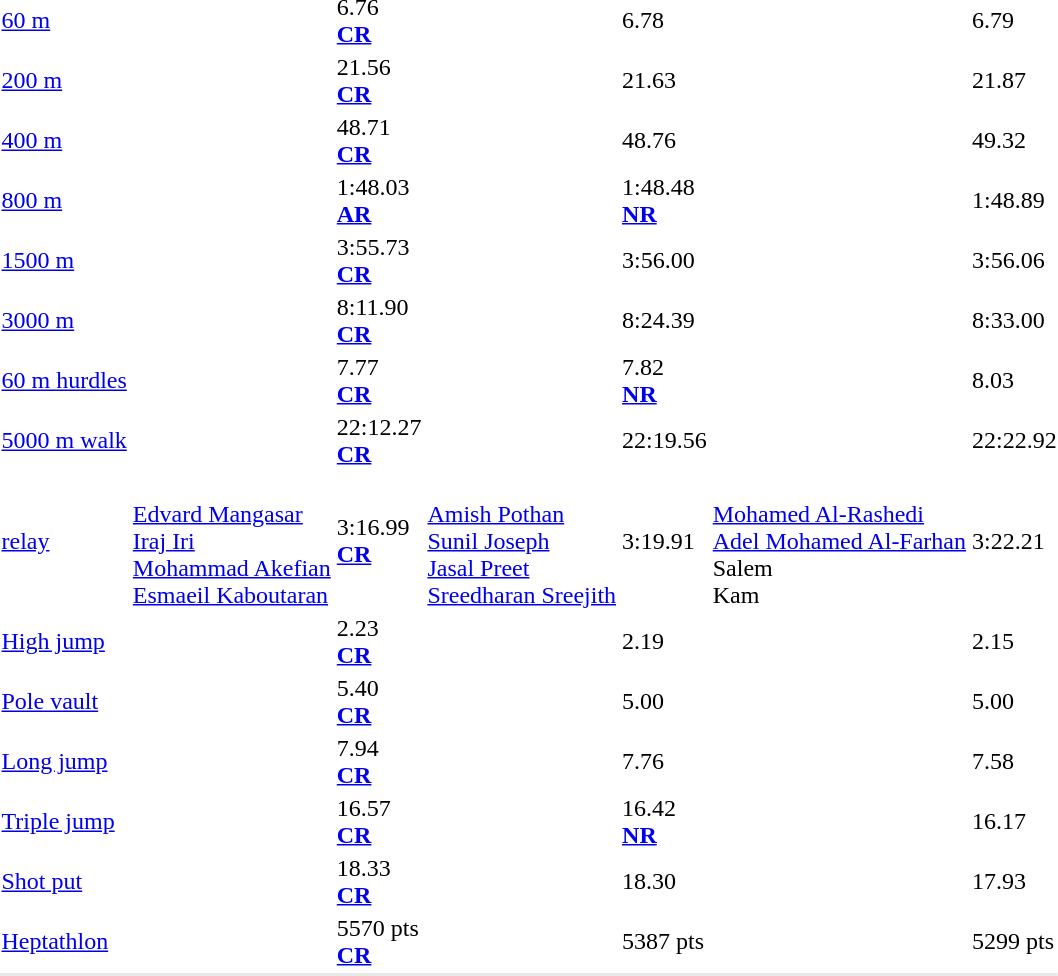<table>
<tr>
<td><a href='#'>60 m</a></td>
<td></td>
<td>6.76<br><strong><a href='#'>CR</a></strong></td>
<td></td>
<td>6.78</td>
<td></td>
<td>6.79</td>
</tr>
<tr>
<td><a href='#'>200 m</a></td>
<td></td>
<td>21.56<br><strong><a href='#'>CR</a></strong></td>
<td></td>
<td>21.63</td>
<td></td>
<td>21.87</td>
</tr>
<tr>
<td><a href='#'>400 m</a></td>
<td></td>
<td>48.71<br><strong><a href='#'>CR</a></strong></td>
<td></td>
<td>48.76</td>
<td></td>
<td>49.32</td>
</tr>
<tr>
<td><a href='#'>800 m</a></td>
<td></td>
<td>1:48.03<br><strong><a href='#'>AR</a></strong></td>
<td></td>
<td>1:48.48<br><strong><a href='#'>NR</a></strong></td>
<td></td>
<td>1:48.89</td>
</tr>
<tr>
<td><a href='#'>1500 m</a></td>
<td></td>
<td>3:55.73<br><strong><a href='#'>CR</a></strong></td>
<td></td>
<td>3:56.00</td>
<td></td>
<td>3:56.06</td>
</tr>
<tr>
<td><a href='#'>3000 m</a></td>
<td></td>
<td>8:11.90<br><strong><a href='#'>CR</a></strong></td>
<td></td>
<td>8:24.39</td>
<td></td>
<td>8:33.00</td>
</tr>
<tr>
<td><a href='#'>60 m hurdles</a></td>
<td></td>
<td>7.77<br><strong><a href='#'>CR</a></strong></td>
<td></td>
<td>7.82<br><strong><a href='#'>NR</a></strong></td>
<td></td>
<td>8.03</td>
</tr>
<tr>
<td><a href='#'>5000 m walk</a></td>
<td></td>
<td>22:12.27<br><strong><a href='#'>CR</a></strong></td>
<td></td>
<td>22:19.56</td>
<td></td>
<td>22:22.92</td>
</tr>
<tr>
<td><a href='#'> relay</a></td>
<td><br><a href='#'>Edvard Mangasar</a><br><a href='#'>Iraj Iri</a><br><a href='#'>Mohammad Akefian</a><br><a href='#'>Esmaeil Kaboutaran</a></td>
<td>3:16.99<br><strong><a href='#'>CR</a></strong></td>
<td><br><a href='#'>Amish Pothan</a><br><a href='#'>Sunil Joseph</a><br><a href='#'>Jasal Preet</a><br><a href='#'>Sreedharan Sreejith</a></td>
<td>3:19.91</td>
<td><br><a href='#'>Mohamed Al-Rashedi</a><br><a href='#'>Adel Mohamed Al-Farhan</a><br>Salem<br>Kam</td>
<td>3:22.21</td>
</tr>
<tr>
<td><a href='#'>High jump</a></td>
<td></td>
<td>2.23<br><strong><a href='#'>CR</a></strong></td>
<td></td>
<td>2.19</td>
<td></td>
<td>2.15</td>
</tr>
<tr>
<td><a href='#'>Pole vault</a></td>
<td></td>
<td>5.40<br><strong><a href='#'>CR</a></strong></td>
<td></td>
<td>5.00</td>
<td></td>
<td>5.00</td>
</tr>
<tr>
<td><a href='#'>Long jump</a></td>
<td></td>
<td>7.94<br><strong><a href='#'>CR</a></strong></td>
<td></td>
<td>7.76</td>
<td></td>
<td>7.58</td>
</tr>
<tr>
<td><a href='#'>Triple jump</a></td>
<td></td>
<td>16.57<br><strong><a href='#'>CR</a></strong></td>
<td></td>
<td>16.42<br><strong><a href='#'>NR</a></strong></td>
<td></td>
<td>16.17</td>
</tr>
<tr>
<td><a href='#'>Shot put</a></td>
<td></td>
<td>18.33<br><strong><a href='#'>CR</a></strong></td>
<td></td>
<td>18.30</td>
<td></td>
<td>17.93</td>
</tr>
<tr>
<td><a href='#'>Heptathlon</a></td>
<td></td>
<td>5570 pts<br><strong><a href='#'>CR</a></strong></td>
<td></td>
<td>5387 pts</td>
<td></td>
<td>5299 pts</td>
</tr>
<tr bgcolor= e8e8e8>
<td colspan=7></td>
</tr>
</table>
